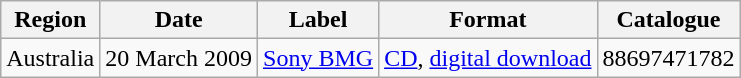<table class="wikitable">
<tr>
<th>Region</th>
<th>Date</th>
<th>Label</th>
<th>Format</th>
<th>Catalogue</th>
</tr>
<tr>
<td>Australia</td>
<td>20 March 2009</td>
<td><a href='#'>Sony BMG</a></td>
<td><a href='#'>CD</a>, <a href='#'>digital download</a></td>
<td>88697471782</td>
</tr>
</table>
